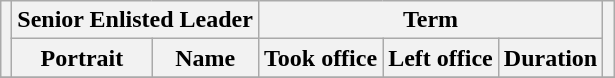<table class="wikitable" style="text-align:center;">
<tr>
<th rowspan=2></th>
<th colspan=2>Senior Enlisted Leader</th>
<th colspan=3>Term</th>
<th rowspan=2></th>
</tr>
<tr>
<th>Portrait</th>
<th>Name</th>
<th>Took office</th>
<th>Left office</th>
<th>Duration</th>
</tr>
<tr>
</tr>
</table>
